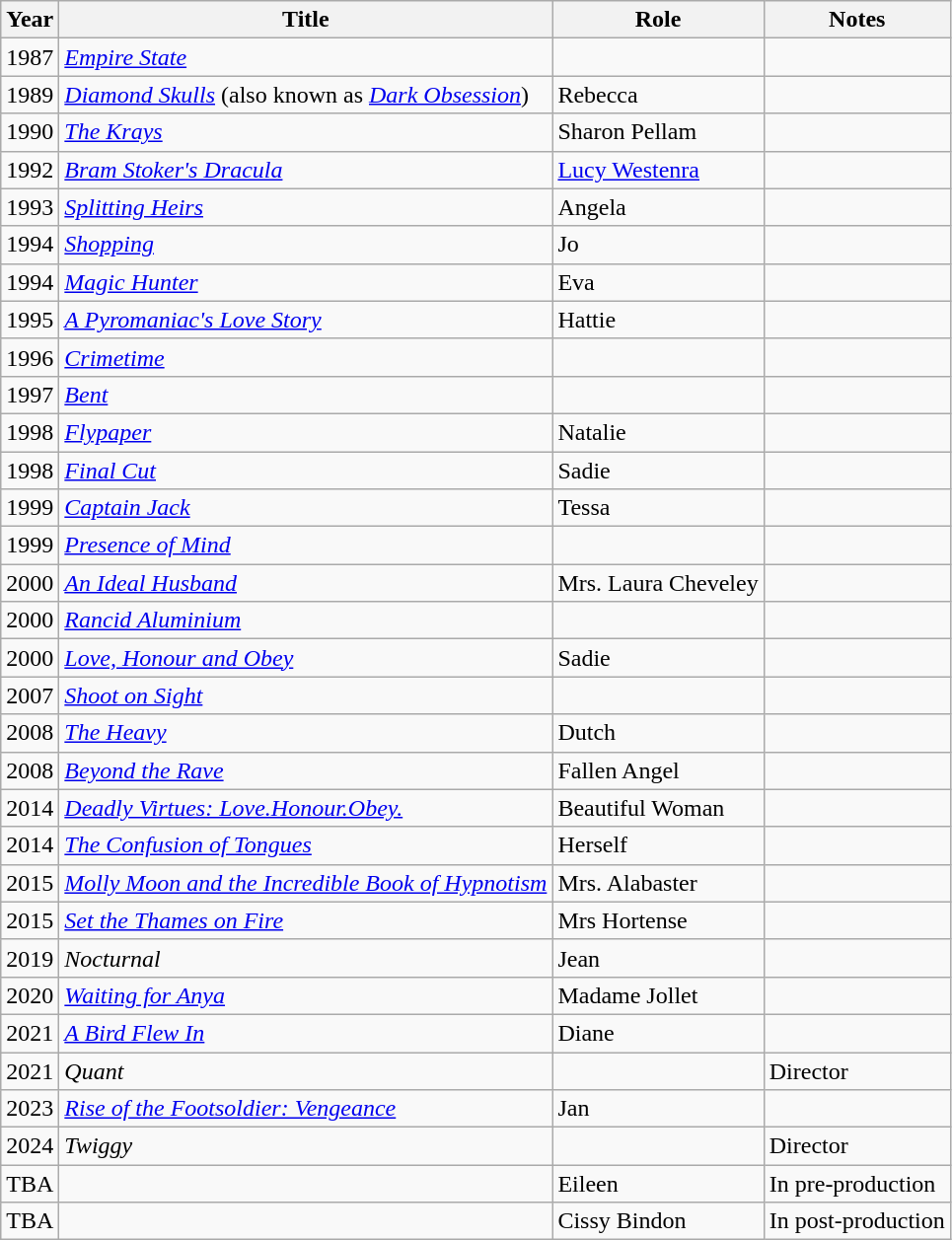<table class="wikitable sortable">
<tr>
<th>Year</th>
<th>Title</th>
<th>Role</th>
<th class="unsortable">Notes</th>
</tr>
<tr>
<td>1987</td>
<td><em><a href='#'>Empire State</a></em></td>
<td></td>
<td></td>
</tr>
<tr>
<td>1989</td>
<td><em><a href='#'>Diamond Skulls</a></em> (also known as <em><a href='#'>Dark Obsession</a></em>)</td>
<td>Rebecca</td>
<td></td>
</tr>
<tr>
<td>1990</td>
<td><em><a href='#'>The Krays</a></em></td>
<td>Sharon Pellam</td>
<td></td>
</tr>
<tr>
<td>1992</td>
<td><em><a href='#'>Bram Stoker's Dracula</a></em></td>
<td><a href='#'>Lucy Westenra</a></td>
<td></td>
</tr>
<tr>
<td>1993</td>
<td><em><a href='#'>Splitting Heirs</a></em></td>
<td>Angela</td>
<td></td>
</tr>
<tr>
<td>1994</td>
<td><em><a href='#'>Shopping</a></em></td>
<td>Jo</td>
<td></td>
</tr>
<tr>
<td>1994</td>
<td><em><a href='#'>Magic Hunter</a></em></td>
<td>Eva</td>
<td></td>
</tr>
<tr>
<td>1995</td>
<td><em><a href='#'>A Pyromaniac's Love Story</a></em></td>
<td>Hattie</td>
<td></td>
</tr>
<tr>
<td>1996</td>
<td><em><a href='#'>Crimetime</a></em></td>
<td></td>
<td></td>
</tr>
<tr>
<td>1997</td>
<td><em><a href='#'>Bent</a></em></td>
<td></td>
<td></td>
</tr>
<tr>
<td>1998</td>
<td><em><a href='#'>Flypaper</a></em></td>
<td>Natalie</td>
<td></td>
</tr>
<tr>
<td>1998</td>
<td><em><a href='#'>Final Cut</a></em></td>
<td>Sadie</td>
<td></td>
</tr>
<tr>
<td>1999</td>
<td><em><a href='#'>Captain Jack</a></em></td>
<td>Tessa</td>
<td></td>
</tr>
<tr>
<td>1999</td>
<td><em><a href='#'>Presence of Mind</a></em></td>
<td></td>
<td></td>
</tr>
<tr>
<td>2000</td>
<td><em><a href='#'>An Ideal Husband</a></em></td>
<td>Mrs. Laura Cheveley</td>
<td></td>
</tr>
<tr>
<td>2000</td>
<td><em><a href='#'>Rancid Aluminium</a></em></td>
<td></td>
<td></td>
</tr>
<tr>
<td>2000</td>
<td><em><a href='#'>Love, Honour and Obey</a></em></td>
<td>Sadie</td>
<td></td>
</tr>
<tr>
<td>2007</td>
<td><em><a href='#'>Shoot on Sight</a></em></td>
<td></td>
<td></td>
</tr>
<tr>
<td>2008</td>
<td><em><a href='#'>The Heavy</a></em></td>
<td>Dutch</td>
<td></td>
</tr>
<tr>
<td>2008</td>
<td><em><a href='#'>Beyond the Rave</a></em></td>
<td>Fallen Angel</td>
<td></td>
</tr>
<tr>
<td>2014</td>
<td><em><a href='#'>Deadly Virtues: Love.Honour.Obey.</a></em></td>
<td>Beautiful Woman</td>
<td></td>
</tr>
<tr>
<td>2014</td>
<td><em><a href='#'>The Confusion of Tongues</a></em></td>
<td>Herself</td>
<td></td>
</tr>
<tr>
<td>2015</td>
<td><em><a href='#'>Molly Moon and the Incredible Book of Hypnotism</a></em></td>
<td>Mrs. Alabaster</td>
<td></td>
</tr>
<tr>
<td>2015</td>
<td><em><a href='#'>Set the Thames on Fire</a></em></td>
<td>Mrs Hortense</td>
<td></td>
</tr>
<tr>
<td>2019</td>
<td><em>Nocturnal</em></td>
<td>Jean</td>
<td></td>
</tr>
<tr>
<td>2020</td>
<td><em><a href='#'>Waiting for Anya</a></em></td>
<td>Madame Jollet</td>
<td></td>
</tr>
<tr>
<td>2021</td>
<td><em><a href='#'>A Bird Flew In</a></em></td>
<td>Diane</td>
<td></td>
</tr>
<tr>
<td>2021</td>
<td><em>Quant</em></td>
<td></td>
<td>Director</td>
</tr>
<tr>
<td>2023</td>
<td><em><a href='#'>Rise of the Footsoldier: Vengeance</a></em></td>
<td>Jan</td>
<td></td>
</tr>
<tr>
<td>2024</td>
<td><em>Twiggy</em></td>
<td></td>
<td>Director</td>
</tr>
<tr>
<td>TBA</td>
<td></td>
<td>Eileen</td>
<td>In pre-production</td>
</tr>
<tr>
<td>TBA</td>
<td></td>
<td>Cissy Bindon</td>
<td>In post-production </td>
</tr>
</table>
